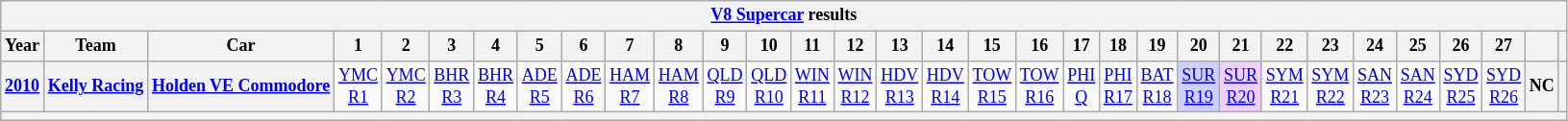<table class="wikitable" style="text-align:center; font-size:75%">
<tr>
<th colspan=45><a href='#'>V8 Supercar</a> results</th>
</tr>
<tr>
<th scope="col">Year</th>
<th scope="col">Team</th>
<th scope="col">Car</th>
<th scope="col">1</th>
<th scope="col">2</th>
<th scope="col">3</th>
<th scope="col">4</th>
<th scope="col">5</th>
<th scope="col">6</th>
<th scope="col">7</th>
<th scope="col">8</th>
<th scope="col">9</th>
<th scope="col">10</th>
<th scope="col">11</th>
<th scope="col">12</th>
<th scope="col">13</th>
<th scope="col">14</th>
<th scope="col">15</th>
<th scope="col">16</th>
<th scope="col">17</th>
<th scope="col">18</th>
<th scope="col">19</th>
<th scope="col">20</th>
<th scope="col">21</th>
<th scope="col">22</th>
<th scope="col">23</th>
<th scope="col">24</th>
<th scope="col">25</th>
<th scope="col">26</th>
<th scope="col">27</th>
<th scope="col"></th>
<th scope="col"></th>
</tr>
<tr>
<th scope="row"><a href='#'>2010</a></th>
<th nowrap><a href='#'>Kelly Racing</a></th>
<th nowrap><a href='#'>Holden VE Commodore</a></th>
<td><a href='#'>YMC<br>R1</a></td>
<td><a href='#'>YMC<br>R2</a></td>
<td><a href='#'>BHR<br>R3</a></td>
<td><a href='#'>BHR<br>R4</a></td>
<td><a href='#'>ADE<br>R5</a></td>
<td><a href='#'>ADE<br>R6</a></td>
<td><a href='#'>HAM<br>R7</a></td>
<td><a href='#'>HAM<br>R8</a></td>
<td><a href='#'>QLD<br>R9</a></td>
<td><a href='#'>QLD<br>R10</a></td>
<td><a href='#'>WIN<br>R11</a></td>
<td><a href='#'>WIN<br>R12</a></td>
<td><a href='#'>HDV<br>R13</a></td>
<td><a href='#'>HDV<br>R14</a></td>
<td><a href='#'>TOW<br>R15</a></td>
<td><a href='#'>TOW<br>R16</a></td>
<td><a href='#'>PHI<br>Q</a></td>
<td><a href='#'>PHI<br>R17</a></td>
<td><a href='#'>BAT<br>R18</a></td>
<td style="background:#cfcfff;"><a href='#'>SUR <br> R19</a><br></td>
<td style="background:#EFCFFF;"><a href='#'>SUR <br> R20</a><br></td>
<td><a href='#'>SYM<br>R21</a></td>
<td><a href='#'>SYM<br>R22</a></td>
<td><a href='#'>SAN<br>R23</a></td>
<td><a href='#'>SAN<br>R24</a></td>
<td><a href='#'>SYD<br>R25</a></td>
<td><a href='#'>SYD<br>R26</a></td>
<th>NC</th>
<th></th>
</tr>
<tr>
<th colspan="32"></th>
</tr>
</table>
